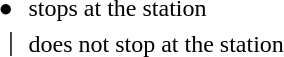<table>
<tr>
<td>●</td>
<td>stops at the station</td>
</tr>
<tr>
<td>｜</td>
<td>does not stop at the station</td>
</tr>
</table>
